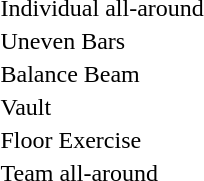<table>
<tr>
<td>Individual all-around</td>
<td></td>
<td><br></td>
<td></td>
</tr>
<tr>
<td>Uneven Bars</td>
<td></td>
<td></td>
<td></td>
</tr>
<tr>
<td>Balance Beam</td>
<td></td>
<td></td>
<td></td>
</tr>
<tr>
<td>Vault</td>
<td></td>
<td></td>
<td></td>
</tr>
<tr>
<td>Floor Exercise</td>
<td></td>
<td></td>
<td></td>
</tr>
<tr>
<td>Team all-around</td>
<td></td>
<td></td>
<td></td>
</tr>
</table>
